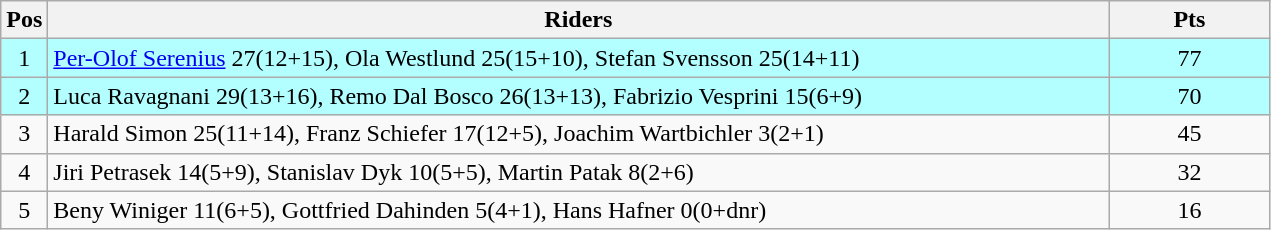<table class="wikitable" style="font-size: 100%">
<tr>
<th width=20>Pos</th>
<th width=700>Riders</th>
<th width=100>Pts</th>
</tr>
<tr align=center style="background-color: #b3ffff;">
<td>1</td>
<td align="left"> <a href='#'>Per-Olof Serenius</a> 27(12+15), Ola Westlund 25(15+10), Stefan Svensson 25(14+11)</td>
<td>77</td>
</tr>
<tr align=center style="background-color: #b3ffff;">
<td>2</td>
<td align="left"> Luca Ravagnani 29(13+16), Remo Dal Bosco 26(13+13), Fabrizio Vesprini 15(6+9)</td>
<td>70</td>
</tr>
<tr align=center>
<td>3</td>
<td align="left"> Harald Simon 25(11+14), Franz Schiefer 17(12+5), Joachim Wartbichler 3(2+1)</td>
<td>45</td>
</tr>
<tr align=center>
<td>4</td>
<td align="left"> Jiri Petrasek 14(5+9), Stanislav Dyk 10(5+5), Martin Patak 8(2+6)</td>
<td>32</td>
</tr>
<tr align=center>
<td>5</td>
<td align="left"> Beny Winiger 11(6+5), Gottfried Dahinden 5(4+1), Hans Hafner 0(0+dnr)</td>
<td>16</td>
</tr>
</table>
